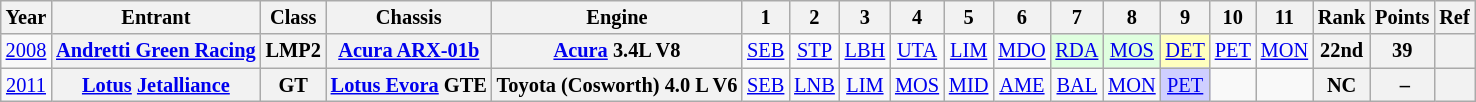<table class="wikitable" style="text-align:center; font-size:85%">
<tr>
<th>Year</th>
<th>Entrant</th>
<th>Class</th>
<th>Chassis</th>
<th>Engine</th>
<th>1</th>
<th>2</th>
<th>3</th>
<th>4</th>
<th>5</th>
<th>6</th>
<th>7</th>
<th>8</th>
<th>9</th>
<th>10</th>
<th>11</th>
<th>Rank</th>
<th>Points</th>
<th>Ref</th>
</tr>
<tr>
<td><a href='#'>2008</a></td>
<th nowrap><a href='#'>Andretti Green Racing</a></th>
<th>LMP2</th>
<th nowrap><a href='#'>Acura ARX-01b</a></th>
<th nowrap><a href='#'>Acura</a> 3.4L V8</th>
<td><a href='#'>SEB</a></td>
<td><a href='#'>STP</a></td>
<td><a href='#'>LBH</a></td>
<td><a href='#'>UTA</a></td>
<td><a href='#'>LIM</a></td>
<td><a href='#'>MDO</a></td>
<td style="background:#DFFFDF;"><a href='#'>RDA</a><br></td>
<td style="background:#DFFFDF;"><a href='#'>MOS</a><br></td>
<td style="background:#FFFFBF;"><a href='#'>DET</a><br></td>
<td><a href='#'>PET</a></td>
<td><a href='#'>MON</a></td>
<th>22nd</th>
<th>39</th>
<th></th>
</tr>
<tr>
<td><a href='#'>2011</a></td>
<th nowrap><a href='#'>Lotus</a> <a href='#'>Jetalliance</a></th>
<th>GT</th>
<th nowrap><a href='#'>Lotus Evora</a> GTE</th>
<th nowrap>Toyota (Cosworth) 4.0 L V6</th>
<td><a href='#'>SEB</a></td>
<td><a href='#'>LNB</a></td>
<td><a href='#'>LIM</a></td>
<td><a href='#'>MOS</a></td>
<td><a href='#'>MID</a></td>
<td><a href='#'>AME</a></td>
<td><a href='#'>BAL</a></td>
<td><a href='#'>MON</a></td>
<td style="background-color:#cfcfff"><a href='#'>PET</a><br></td>
<td></td>
<td></td>
<th>NC</th>
<th> –</th>
<th></th>
</tr>
</table>
